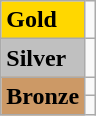<table class="wikitable">
<tr>
<td bgcolor="gold"><strong>Gold</strong></td>
<td></td>
</tr>
<tr>
<td bgcolor="silver"><strong>Silver</strong></td>
<td></td>
</tr>
<tr>
<td rowspan="2" bgcolor="#cc9966"><strong>Bronze</strong></td>
<td></td>
</tr>
<tr>
<td></td>
</tr>
</table>
